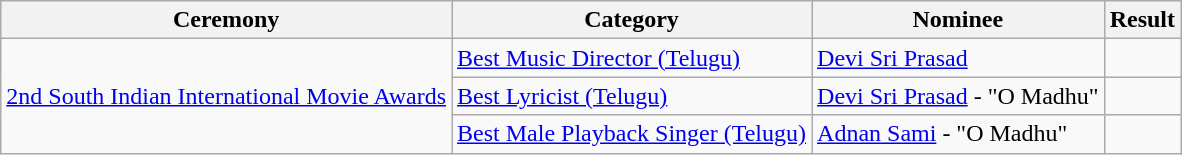<table class="wikitable">
<tr>
<th>Ceremony</th>
<th>Category</th>
<th>Nominee</th>
<th>Result</th>
</tr>
<tr>
<td rowspan="3"><a href='#'>2nd South Indian International Movie Awards</a></td>
<td><a href='#'>Best Music Director (Telugu)</a></td>
<td><a href='#'>Devi Sri Prasad</a></td>
<td></td>
</tr>
<tr>
<td><a href='#'>Best Lyricist (Telugu)</a></td>
<td><a href='#'>Devi Sri Prasad</a> - "O Madhu"</td>
<td></td>
</tr>
<tr>
<td><a href='#'>Best Male Playback Singer (Telugu)</a></td>
<td><a href='#'>Adnan Sami</a> - "O Madhu"</td>
<td></td>
</tr>
</table>
